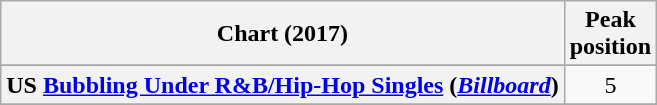<table class="wikitable plainrowheaders" style="text-align:center;">
<tr>
<th scope="col">Chart (2017)</th>
<th scope="col">Peak<br>position</th>
</tr>
<tr>
</tr>
<tr>
<th scope="row">US <a href='#'>Bubbling Under R&B/Hip-Hop Singles</a> (<em><a href='#'>Billboard</a></em>)</th>
<td>5</td>
</tr>
<tr>
</tr>
</table>
